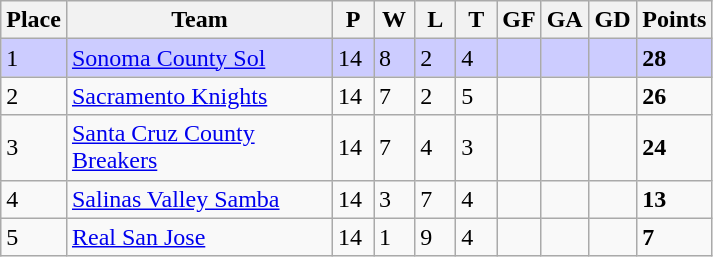<table class="wikitable">
<tr>
<th>Place</th>
<th width="170">Team</th>
<th width="20">P</th>
<th width="20">W</th>
<th width="20">L</th>
<th width="20">T</th>
<th width="20">GF</th>
<th width="20">GA</th>
<th width="25">GD</th>
<th>Points</th>
</tr>
<tr bgcolor=#ccccff>
<td>1</td>
<td><a href='#'>Sonoma County Sol</a></td>
<td>14</td>
<td>8</td>
<td>2</td>
<td>4</td>
<td></td>
<td></td>
<td></td>
<td><strong>28</strong></td>
</tr>
<tr>
<td>2</td>
<td><a href='#'>Sacramento Knights</a></td>
<td>14</td>
<td>7</td>
<td>2</td>
<td>5</td>
<td></td>
<td></td>
<td></td>
<td><strong>26</strong></td>
</tr>
<tr>
<td>3</td>
<td><a href='#'>Santa Cruz County Breakers</a></td>
<td>14</td>
<td>7</td>
<td>4</td>
<td>3</td>
<td></td>
<td></td>
<td></td>
<td><strong>24</strong></td>
</tr>
<tr>
<td>4</td>
<td><a href='#'>Salinas Valley Samba</a></td>
<td>14</td>
<td>3</td>
<td>7</td>
<td>4</td>
<td></td>
<td></td>
<td></td>
<td><strong>13</strong></td>
</tr>
<tr>
<td>5</td>
<td><a href='#'>Real San Jose</a></td>
<td>14</td>
<td>1</td>
<td>9</td>
<td>4</td>
<td></td>
<td></td>
<td></td>
<td><strong>7</strong></td>
</tr>
</table>
